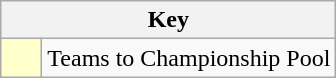<table class="wikitable" style="text-align: center;">
<tr>
<th colspan=2>Key</th>
</tr>
<tr>
<td style="background:#ffffcc; width:20px;"></td>
<td align=left>Teams to Championship Pool</td>
</tr>
</table>
